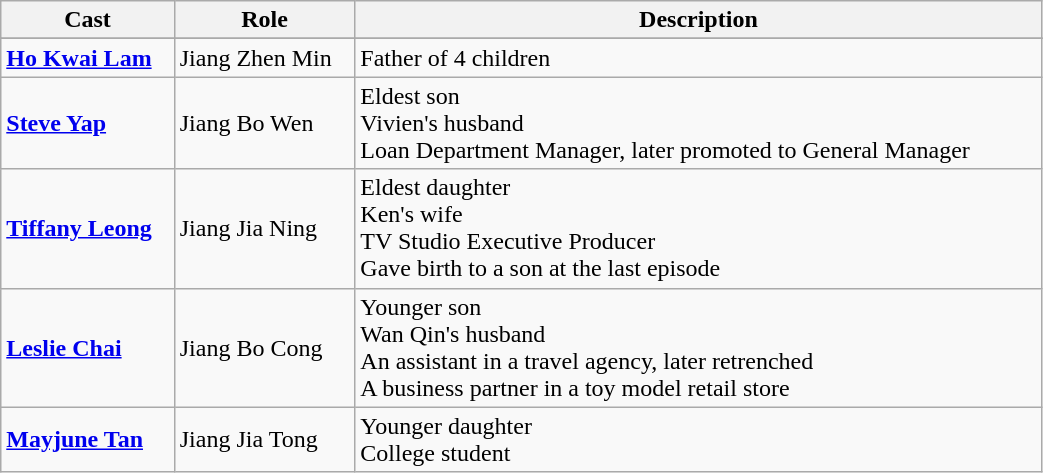<table class="wikitable" width="55%">
<tr>
<th>Cast</th>
<th>Role</th>
<th>Description</th>
</tr>
<tr>
</tr>
<tr>
<td><strong><a href='#'>Ho Kwai Lam</a></strong></td>
<td>Jiang Zhen Min</td>
<td>Father of 4 children</td>
</tr>
<tr>
<td><strong><a href='#'>Steve Yap</a></strong></td>
<td>Jiang Bo Wen</td>
<td>Eldest son<br>Vivien's husband<br>Loan Department Manager, later promoted to General Manager</td>
</tr>
<tr>
<td><strong><a href='#'>Tiffany Leong</a></strong></td>
<td>Jiang Jia Ning</td>
<td>Eldest daughter<br>Ken's wife<br>TV Studio Executive Producer<br>Gave birth to a son at the last episode</td>
</tr>
<tr>
<td><strong><a href='#'>Leslie Chai</a></strong></td>
<td>Jiang Bo Cong</td>
<td>Younger son<br>Wan Qin's husband<br>An assistant in a travel agency, later retrenched<br>A business partner in a toy model retail store</td>
</tr>
<tr>
<td><strong><a href='#'>Mayjune Tan</a></strong></td>
<td>Jiang Jia Tong</td>
<td>Younger daughter<br>College student</td>
</tr>
</table>
